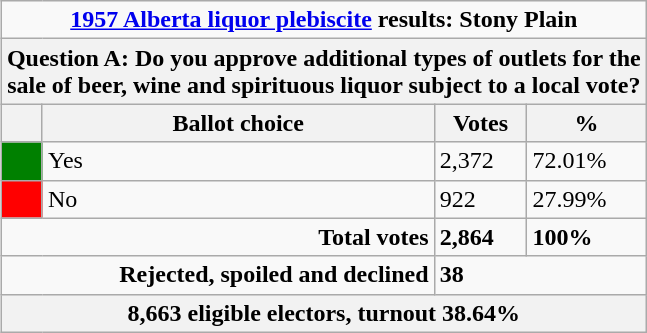<table class="wikitable" align=right>
<tr>
<td colspan=4 align=center><strong><a href='#'>1957 Alberta liquor plebiscite</a> results: Stony Plain</strong></td>
</tr>
<tr>
<th colspan=4>Question A: Do you approve additional types of outlets for the<br> sale of beer, wine and spirituous liquor subject to a local vote?</th>
</tr>
<tr>
<th style="width: 20px;"></th>
<th>Ballot choice</th>
<th>Votes</th>
<th>%</th>
</tr>
<tr>
<td bgcolor=green></td>
<td>Yes</td>
<td>2,372</td>
<td>72.01%</td>
</tr>
<tr>
<td bgcolor=red></td>
<td>No</td>
<td>922</td>
<td>27.99%</td>
</tr>
<tr>
<td align=right colspan=2><strong>Total votes</strong></td>
<td><strong>2,864</strong></td>
<td><strong>100%</strong></td>
</tr>
<tr>
<td align=right colspan=2><strong>Rejected, spoiled and declined</strong></td>
<td colspan=2><strong>38</strong></td>
</tr>
<tr>
<th colspan=4>8,663 eligible electors, turnout 38.64%</th>
</tr>
</table>
